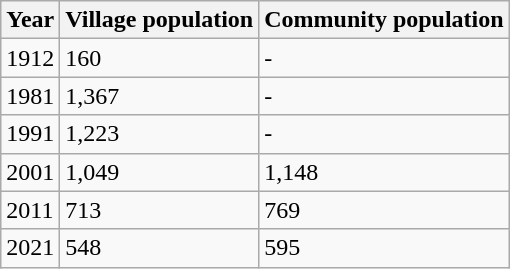<table class="wikitable">
<tr>
<th>Year</th>
<th>Village population</th>
<th>Community population</th>
</tr>
<tr>
<td>1912</td>
<td>160</td>
<td>-</td>
</tr>
<tr>
<td>1981</td>
<td>1,367</td>
<td>-</td>
</tr>
<tr>
<td>1991</td>
<td>1,223</td>
<td>-</td>
</tr>
<tr>
<td>2001</td>
<td>1,049</td>
<td>1,148</td>
</tr>
<tr>
<td>2011</td>
<td>713</td>
<td>769</td>
</tr>
<tr>
<td>2021</td>
<td>548</td>
<td>595</td>
</tr>
</table>
